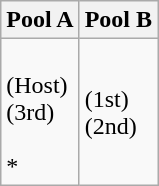<table class="wikitable">
<tr>
<th width=50%>Pool A</th>
<th width=50%>Pool B</th>
</tr>
<tr>
<td><br> (Host)<br>
 (3rd)<br>
<br>
<s></s> *</td>
<td><br> (1st)<br>
 (2nd)<br>
<br>
</td>
</tr>
</table>
